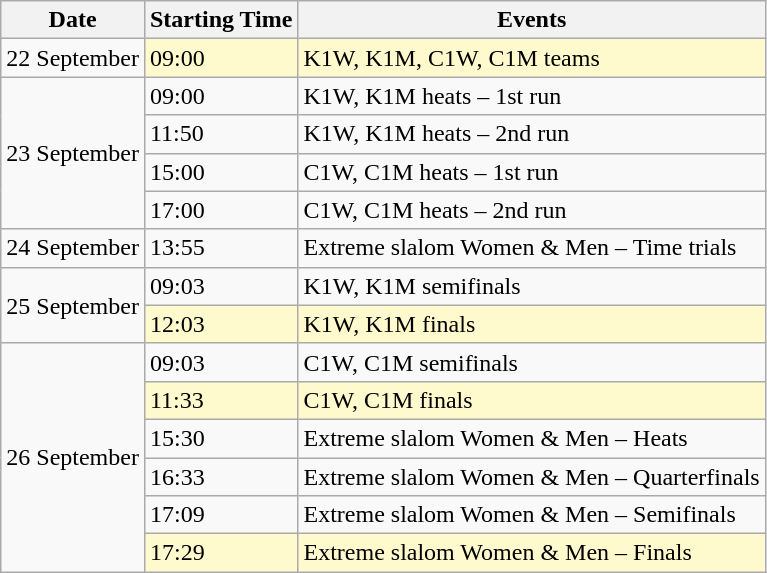<table class="wikitable">
<tr>
<th>Date</th>
<th>Starting Time</th>
<th>Events</th>
</tr>
<tr>
<td>22 September</td>
<td bgcolor=lemonchiffon>09:00</td>
<td bgcolor=lemonchiffon>K1W, K1M, C1W, C1M teams</td>
</tr>
<tr>
<td rowspan=4>23 September</td>
<td>09:00</td>
<td>K1W, K1M heats – 1st run</td>
</tr>
<tr>
<td>11:50</td>
<td>K1W, K1M heats – 2nd run</td>
</tr>
<tr>
<td>15:00</td>
<td>C1W, C1M heats – 1st run</td>
</tr>
<tr>
<td>17:00</td>
<td>C1W, C1M heats – 2nd run</td>
</tr>
<tr>
<td>24 September</td>
<td>13:55</td>
<td>Extreme slalom Women & Men – Time trials</td>
</tr>
<tr>
<td rowspan=2>25 September</td>
<td>09:03</td>
<td>K1W, K1M semifinals</td>
</tr>
<tr bgcolor=lemonchiffon>
<td>12:03</td>
<td>K1W, K1M finals</td>
</tr>
<tr>
<td rowspan=6>26 September</td>
<td>09:03</td>
<td>C1W, C1M semifinals</td>
</tr>
<tr bgcolor=lemonchiffon>
<td>11:33</td>
<td>C1W, C1M finals</td>
</tr>
<tr>
<td>15:30</td>
<td>Extreme slalom Women & Men – Heats</td>
</tr>
<tr>
<td>16:33</td>
<td>Extreme slalom Women & Men – Quarterfinals</td>
</tr>
<tr>
<td>17:09</td>
<td>Extreme slalom Women & Men – Semifinals</td>
</tr>
<tr bgcolor=lemonchiffon>
<td>17:29</td>
<td>Extreme slalom Women & Men – Finals</td>
</tr>
</table>
